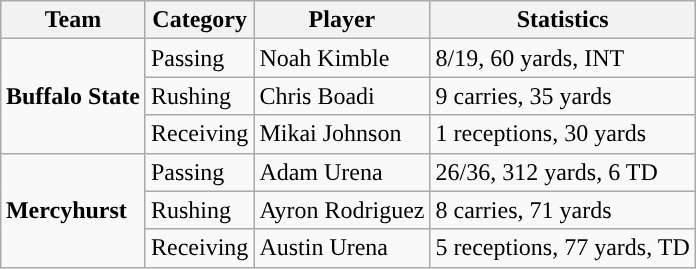<table class="wikitable" style="float: right;">
<tr>
<th>Team</th>
<th>Category</th>
<th>Player</th>
<th>Statistics</th>
</tr>
<tr>
<td rowspan=3><strong>Buffalo State</strong></td>
<td>Passing</td>
<td>Noah Kimble</td>
<td>8/19, 60 yards, INT</td>
</tr>
<tr>
<td>Rushing</td>
<td>Chris Boadi</td>
<td>9 carries, 35 yards</td>
</tr>
<tr>
<td>Receiving</td>
<td>Mikai Johnson</td>
<td>1 receptions, 30 yards</td>
</tr>
<tr>
<td rowspan=3><strong>Mercyhurst</strong></td>
<td>Passing</td>
<td>Adam Urena</td>
<td>26/36, 312 yards, 6 TD</td>
</tr>
<tr>
<td>Rushing</td>
<td>Ayron Rodriguez</td>
<td>8 carries, 71 yards</td>
</tr>
<tr>
<td>Receiving</td>
<td>Austin Urena</td>
<td>5 receptions, 77 yards, TD</td>
</tr>
</table>
